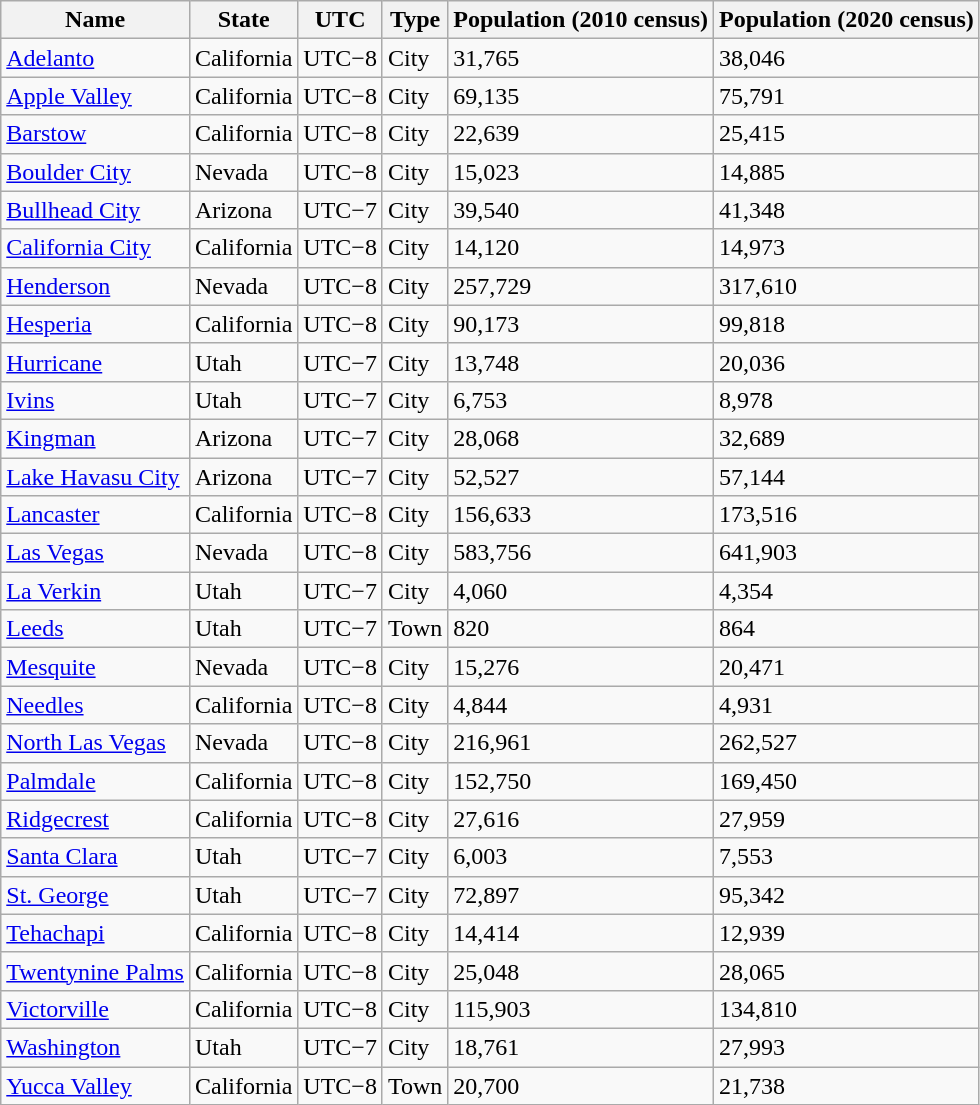<table class="wikitable sortable">
<tr>
<th>Name</th>
<th>State</th>
<th>UTC</th>
<th>Type</th>
<th>Population (2010 census)</th>
<th>Population (2020 census)</th>
</tr>
<tr>
<td><a href='#'>Adelanto</a></td>
<td>California</td>
<td>UTC−8</td>
<td>City</td>
<td>31,765</td>
<td>38,046</td>
</tr>
<tr>
<td><a href='#'>Apple Valley</a></td>
<td>California</td>
<td>UTC−8</td>
<td>City</td>
<td>69,135</td>
<td>75,791</td>
</tr>
<tr>
<td><a href='#'>Barstow</a></td>
<td>California</td>
<td>UTC−8</td>
<td>City</td>
<td>22,639</td>
<td>25,415</td>
</tr>
<tr>
<td><a href='#'>Boulder City</a></td>
<td>Nevada</td>
<td>UTC−8</td>
<td>City</td>
<td>15,023</td>
<td>14,885</td>
</tr>
<tr>
<td><a href='#'>Bullhead City</a></td>
<td>Arizona</td>
<td>UTC−7</td>
<td>City</td>
<td>39,540</td>
<td>41,348</td>
</tr>
<tr>
<td><a href='#'>California City</a></td>
<td>California</td>
<td>UTC−8</td>
<td>City</td>
<td>14,120</td>
<td>14,973</td>
</tr>
<tr>
<td><a href='#'>Henderson</a></td>
<td>Nevada</td>
<td>UTC−8</td>
<td>City</td>
<td>257,729</td>
<td>317,610</td>
</tr>
<tr>
<td><a href='#'>Hesperia</a></td>
<td>California</td>
<td>UTC−8</td>
<td>City</td>
<td>90,173</td>
<td>99,818</td>
</tr>
<tr>
<td><a href='#'>Hurricane</a></td>
<td>Utah</td>
<td>UTC−7</td>
<td>City</td>
<td>13,748</td>
<td>20,036</td>
</tr>
<tr>
<td><a href='#'>Ivins</a></td>
<td>Utah</td>
<td>UTC−7</td>
<td>City</td>
<td>6,753</td>
<td>8,978</td>
</tr>
<tr>
<td><a href='#'>Kingman</a></td>
<td>Arizona</td>
<td>UTC−7</td>
<td>City</td>
<td>28,068</td>
<td>32,689</td>
</tr>
<tr>
<td><a href='#'>Lake Havasu City</a></td>
<td>Arizona</td>
<td>UTC−7</td>
<td>City</td>
<td>52,527</td>
<td>57,144</td>
</tr>
<tr>
<td><a href='#'>Lancaster</a></td>
<td>California</td>
<td>UTC−8</td>
<td>City</td>
<td>156,633</td>
<td>173,516</td>
</tr>
<tr>
<td><a href='#'>Las Vegas</a></td>
<td>Nevada</td>
<td>UTC−8</td>
<td>City</td>
<td>583,756</td>
<td>641,903</td>
</tr>
<tr>
<td><a href='#'>La Verkin</a></td>
<td>Utah</td>
<td>UTC−7</td>
<td>City</td>
<td>4,060</td>
<td>4,354</td>
</tr>
<tr>
<td><a href='#'>Leeds</a></td>
<td>Utah</td>
<td>UTC−7</td>
<td>Town</td>
<td>820</td>
<td>864</td>
</tr>
<tr>
<td><a href='#'>Mesquite</a></td>
<td>Nevada</td>
<td>UTC−8</td>
<td>City</td>
<td>15,276</td>
<td>20,471</td>
</tr>
<tr>
<td><a href='#'>Needles</a></td>
<td>California</td>
<td>UTC−8</td>
<td>City</td>
<td>4,844</td>
<td>4,931</td>
</tr>
<tr>
<td><a href='#'>North Las Vegas</a></td>
<td>Nevada</td>
<td>UTC−8</td>
<td>City</td>
<td>216,961</td>
<td>262,527</td>
</tr>
<tr>
<td><a href='#'>Palmdale</a></td>
<td>California</td>
<td>UTC−8</td>
<td>City</td>
<td>152,750</td>
<td>169,450</td>
</tr>
<tr>
<td><a href='#'>Ridgecrest</a></td>
<td>California</td>
<td>UTC−8</td>
<td>City</td>
<td>27,616</td>
<td>27,959</td>
</tr>
<tr>
<td><a href='#'>Santa Clara</a></td>
<td>Utah</td>
<td>UTC−7</td>
<td>City</td>
<td>6,003</td>
<td>7,553</td>
</tr>
<tr>
<td><a href='#'>St. George</a></td>
<td>Utah</td>
<td>UTC−7</td>
<td>City</td>
<td>72,897</td>
<td>95,342</td>
</tr>
<tr>
<td><a href='#'>Tehachapi</a></td>
<td>California</td>
<td>UTC−8</td>
<td>City</td>
<td>14,414</td>
<td>12,939</td>
</tr>
<tr>
<td><a href='#'>Twentynine Palms</a></td>
<td>California</td>
<td>UTC−8</td>
<td>City</td>
<td>25,048</td>
<td>28,065</td>
</tr>
<tr>
<td><a href='#'>Victorville</a></td>
<td>California</td>
<td>UTC−8</td>
<td>City</td>
<td>115,903</td>
<td>134,810</td>
</tr>
<tr>
<td><a href='#'>Washington</a></td>
<td>Utah</td>
<td>UTC−7</td>
<td>City</td>
<td>18,761</td>
<td>27,993</td>
</tr>
<tr>
<td><a href='#'>Yucca Valley</a></td>
<td>California</td>
<td>UTC−8</td>
<td>Town</td>
<td>20,700</td>
<td>21,738</td>
</tr>
</table>
